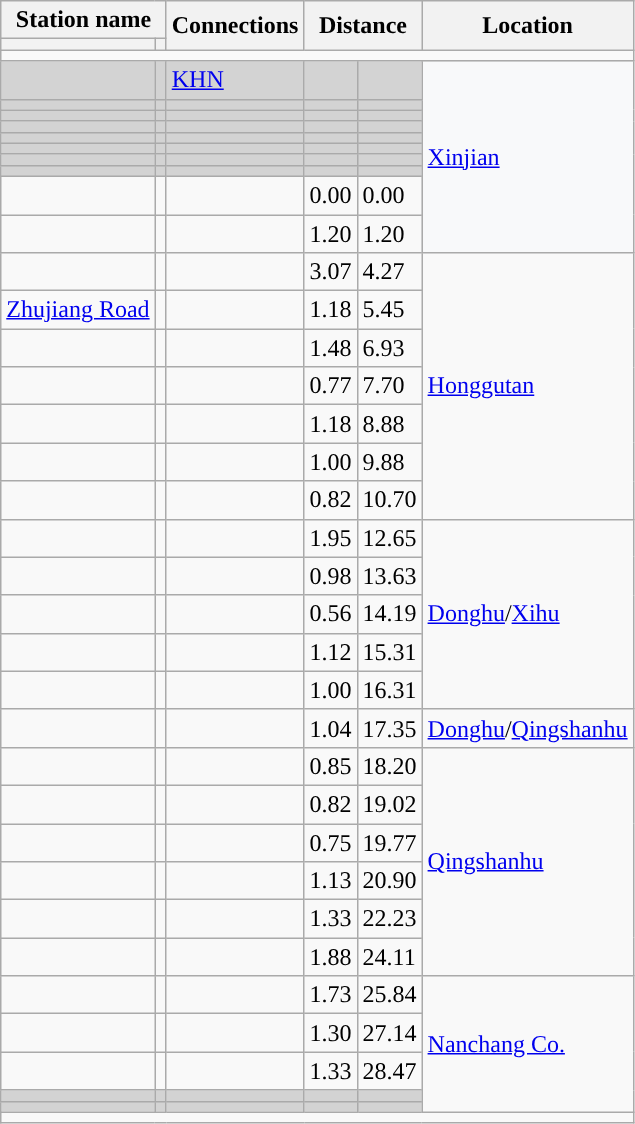<table class="wikitable">
<tr>
<th colspan="2">Station name</th>
<th rowspan="2">Connections</th>
<th colspan="2" rowspan="2">Distance<br></th>
<th rowspan="2">Location</th>
</tr>
<tr>
<th></th>
<th></th>
</tr>
<tr style="background:#">
<td colspan = "6"></td>
</tr>
<tr bgcolor="lightgrey">
<td><em></em></td>
<td></td>
<td> <a href='#'>KHN</a></td>
<td></td>
<td></td>
<td bgcolor=#F8F9FA rowspan=10><a href='#'>Xinjian</a></td>
</tr>
<tr bgcolor="lightgrey">
<td><em></em></td>
<td></td>
<td></td>
<td></td>
<td></td>
</tr>
<tr bgcolor="lightgrey">
<td><em></em></td>
<td></td>
<td></td>
<td></td>
<td></td>
</tr>
<tr bgcolor="lightgrey">
<td><em></em></td>
<td></td>
<td></td>
<td></td>
<td></td>
</tr>
<tr bgcolor="lightgrey">
<td><em></em></td>
<td></td>
<td></td>
<td></td>
<td></td>
</tr>
<tr bgcolor="lightgrey">
<td><em></em></td>
<td></td>
<td></td>
<td></td>
<td></td>
</tr>
<tr bgcolor="lightgrey">
<td><em></em></td>
<td></td>
<td></td>
<td></td>
<td></td>
</tr>
<tr bgcolor="lightgrey">
<td><em></em></td>
<td></td>
<td></td>
<td></td>
<td></td>
</tr>
<tr>
<td></td>
<td></td>
<td></td>
<td>0.00</td>
<td>0.00</td>
</tr>
<tr>
<td></td>
<td></td>
<td></td>
<td>1.20</td>
<td>1.20</td>
</tr>
<tr>
<td></td>
<td></td>
<td></td>
<td>3.07</td>
<td>4.27</td>
<td rowspan=7><a href='#'>Honggutan</a></td>
</tr>
<tr>
<td><a href='#'>Zhujiang Road</a></td>
<td></td>
<td></td>
<td>1.18</td>
<td>5.45</td>
</tr>
<tr>
<td></td>
<td></td>
<td></td>
<td>1.48</td>
<td>6.93</td>
</tr>
<tr>
<td></td>
<td></td>
<td></td>
<td>0.77</td>
<td>7.70</td>
</tr>
<tr>
<td></td>
<td></td>
<td></td>
<td>1.18</td>
<td>8.88</td>
</tr>
<tr>
<td></td>
<td></td>
<td></td>
<td>1.00</td>
<td>9.88</td>
</tr>
<tr>
<td></td>
<td></td>
<td></td>
<td>0.82</td>
<td>10.70</td>
</tr>
<tr>
<td></td>
<td></td>
<td></td>
<td>1.95</td>
<td>12.65</td>
<td rowspan=5><a href='#'>Donghu</a>/<a href='#'>Xihu</a></td>
</tr>
<tr>
<td></td>
<td></td>
<td></td>
<td>0.98</td>
<td>13.63</td>
</tr>
<tr>
<td></td>
<td></td>
<td></td>
<td>0.56</td>
<td>14.19</td>
</tr>
<tr>
<td></td>
<td></td>
<td></td>
<td>1.12</td>
<td>15.31</td>
</tr>
<tr>
<td></td>
<td></td>
<td></td>
<td>1.00</td>
<td>16.31</td>
</tr>
<tr>
<td></td>
<td></td>
<td></td>
<td>1.04</td>
<td>17.35</td>
<td><a href='#'>Donghu</a>/<a href='#'>Qingshanhu</a></td>
</tr>
<tr>
<td></td>
<td></td>
<td></td>
<td>0.85</td>
<td>18.20</td>
<td rowspan=6><a href='#'>Qingshanhu</a></td>
</tr>
<tr>
<td></td>
<td></td>
<td></td>
<td>0.82</td>
<td>19.02</td>
</tr>
<tr>
<td></td>
<td></td>
<td></td>
<td>0.75</td>
<td>19.77</td>
</tr>
<tr>
<td></td>
<td></td>
<td></td>
<td>1.13</td>
<td>20.90</td>
</tr>
<tr>
<td></td>
<td></td>
<td></td>
<td>1.33</td>
<td>22.23</td>
</tr>
<tr>
<td></td>
<td></td>
<td></td>
<td>1.88</td>
<td>24.11</td>
</tr>
<tr>
<td></td>
<td></td>
<td></td>
<td>1.73</td>
<td>25.84</td>
<td rowspan=5><a href='#'>Nanchang Co.</a></td>
</tr>
<tr>
<td></td>
<td></td>
<td></td>
<td>1.30</td>
<td>27.14</td>
</tr>
<tr>
<td></td>
<td></td>
<td></td>
<td>1.33</td>
<td>28.47</td>
</tr>
<tr bgcolor="lightgrey">
<td><em></em></td>
<td></td>
<td></td>
<td></td>
<td></td>
</tr>
<tr bgcolor="lightgrey">
<td><em></em></td>
<td></td>
<td></td>
<td></td>
<td></td>
</tr>
<tr style="background:#">
<td colspan = "6"></td>
</tr>
</table>
